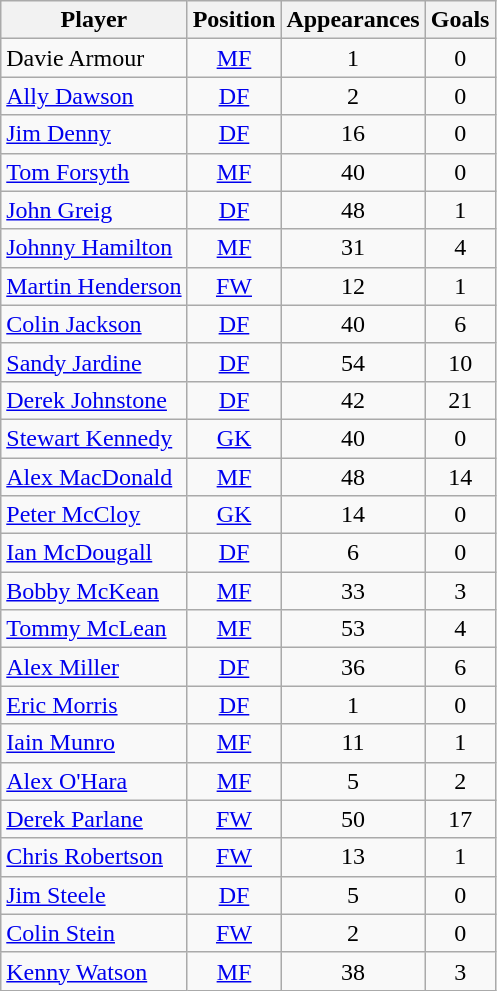<table class="wikitable sortable" style="text-align: center;">
<tr>
<th>Player</th>
<th>Position</th>
<th>Appearances</th>
<th>Goals</th>
</tr>
<tr>
<td align="left"> Davie Armour</td>
<td><a href='#'>MF</a></td>
<td>1</td>
<td>0</td>
</tr>
<tr>
<td align="left"> <a href='#'>Ally Dawson</a></td>
<td><a href='#'>DF</a></td>
<td>2</td>
<td>0</td>
</tr>
<tr>
<td align="left"> <a href='#'>Jim Denny</a></td>
<td><a href='#'>DF</a></td>
<td>16</td>
<td>0</td>
</tr>
<tr>
<td align="left"> <a href='#'>Tom Forsyth</a></td>
<td><a href='#'>MF</a></td>
<td>40</td>
<td>0</td>
</tr>
<tr>
<td align="left"> <a href='#'>John Greig</a></td>
<td><a href='#'>DF</a></td>
<td>48</td>
<td>1</td>
</tr>
<tr>
<td align="left"> <a href='#'>Johnny Hamilton</a></td>
<td><a href='#'>MF</a></td>
<td>31</td>
<td>4</td>
</tr>
<tr>
<td align="left"> <a href='#'>Martin Henderson</a></td>
<td><a href='#'>FW</a></td>
<td>12</td>
<td>1</td>
</tr>
<tr>
<td align="left"> <a href='#'>Colin Jackson</a></td>
<td><a href='#'>DF</a></td>
<td>40</td>
<td>6</td>
</tr>
<tr>
<td align="left"> <a href='#'>Sandy Jardine</a></td>
<td><a href='#'>DF</a></td>
<td>54</td>
<td>10</td>
</tr>
<tr>
<td align="left"> <a href='#'>Derek Johnstone</a></td>
<td><a href='#'>DF</a></td>
<td>42</td>
<td>21</td>
</tr>
<tr>
<td align="left"> <a href='#'>Stewart Kennedy</a></td>
<td><a href='#'>GK</a></td>
<td>40</td>
<td>0</td>
</tr>
<tr>
<td align="left"> <a href='#'>Alex MacDonald</a></td>
<td><a href='#'>MF</a></td>
<td>48</td>
<td>14</td>
</tr>
<tr>
<td align="left"> <a href='#'>Peter McCloy</a></td>
<td><a href='#'>GK</a></td>
<td>14</td>
<td>0</td>
</tr>
<tr>
<td align="left"> <a href='#'>Ian McDougall</a></td>
<td><a href='#'>DF</a></td>
<td>6</td>
<td>0</td>
</tr>
<tr>
<td align="left"> <a href='#'>Bobby McKean</a></td>
<td><a href='#'>MF</a></td>
<td>33</td>
<td>3</td>
</tr>
<tr>
<td align="left"> <a href='#'>Tommy McLean</a></td>
<td><a href='#'>MF</a></td>
<td>53</td>
<td>4</td>
</tr>
<tr>
<td align="left"> <a href='#'>Alex Miller</a></td>
<td><a href='#'>DF</a></td>
<td>36</td>
<td>6</td>
</tr>
<tr>
<td align="left"> <a href='#'>Eric Morris</a></td>
<td><a href='#'>DF</a></td>
<td>1</td>
<td>0</td>
</tr>
<tr>
<td align="left"> <a href='#'>Iain Munro</a></td>
<td><a href='#'>MF</a></td>
<td>11</td>
<td>1</td>
</tr>
<tr>
<td align="left"> <a href='#'>Alex O'Hara</a></td>
<td><a href='#'>MF</a></td>
<td>5</td>
<td>2</td>
</tr>
<tr>
<td align="left"> <a href='#'>Derek Parlane</a></td>
<td><a href='#'>FW</a></td>
<td>50</td>
<td>17</td>
</tr>
<tr>
<td align="left"> <a href='#'>Chris Robertson</a></td>
<td><a href='#'>FW</a></td>
<td>13</td>
<td>1</td>
</tr>
<tr>
<td align="left"> <a href='#'>Jim Steele</a></td>
<td><a href='#'>DF</a></td>
<td>5</td>
<td>0</td>
</tr>
<tr>
<td align="left"> <a href='#'>Colin Stein</a></td>
<td><a href='#'>FW</a></td>
<td>2</td>
<td>0</td>
</tr>
<tr>
<td align="left"> <a href='#'>Kenny Watson</a></td>
<td><a href='#'>MF</a></td>
<td>38</td>
<td>3</td>
</tr>
</table>
